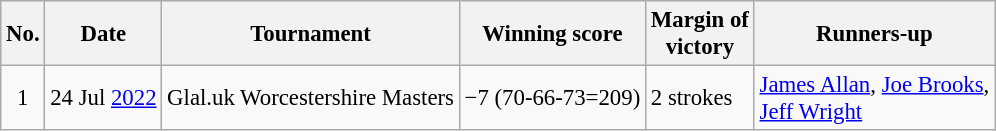<table class="wikitable" style="font-size:95%;">
<tr>
<th>No.</th>
<th>Date</th>
<th>Tournament</th>
<th>Winning score</th>
<th>Margin of<br>victory</th>
<th>Runners-up</th>
</tr>
<tr>
<td align=center>1</td>
<td align=right>24 Jul <a href='#'>2022</a></td>
<td>Glal.uk Worcestershire Masters</td>
<td>−7 (70-66-73=209)</td>
<td>2 strokes</td>
<td> <a href='#'>James Allan</a>,  <a href='#'>Joe Brooks</a>,<br> <a href='#'>Jeff Wright</a></td>
</tr>
</table>
